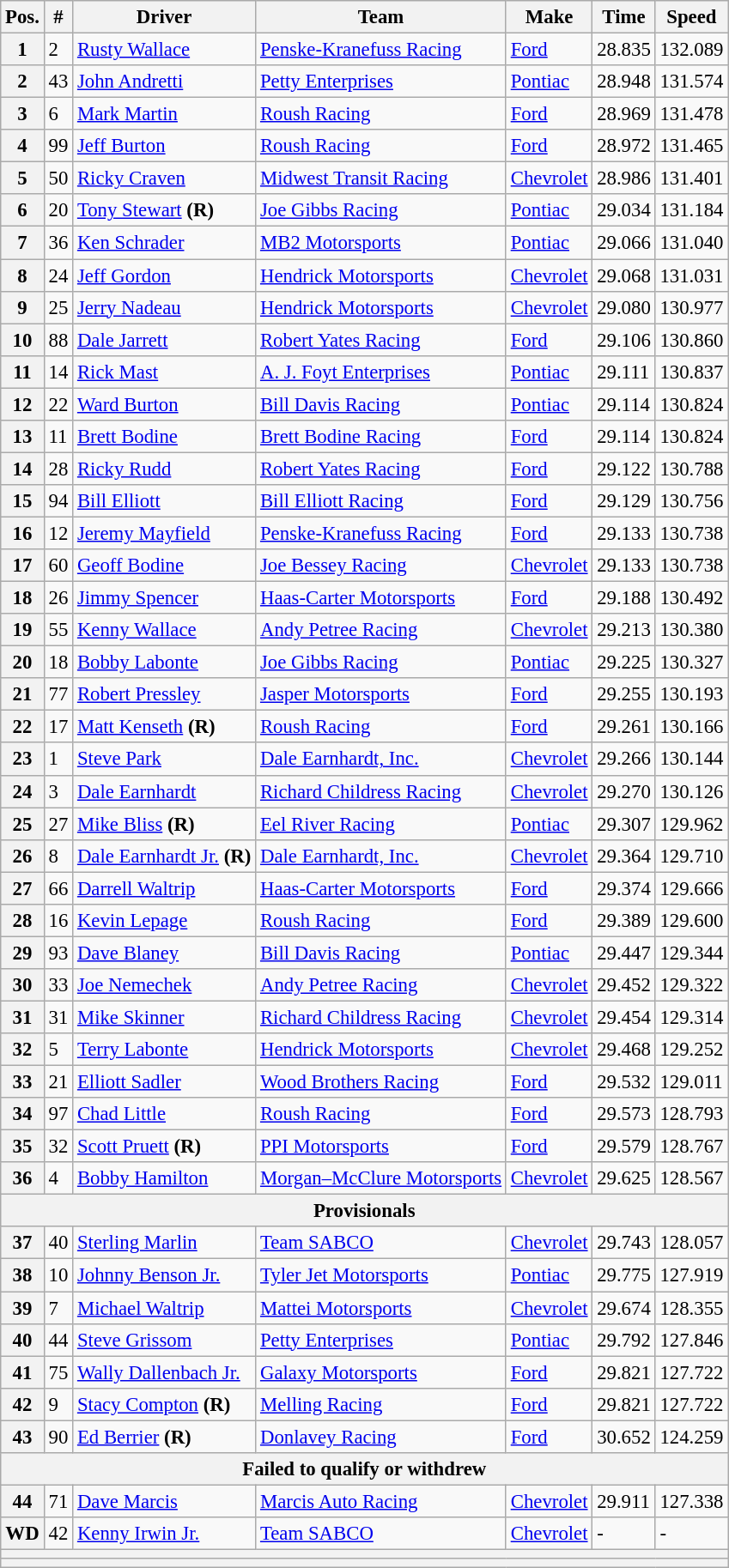<table class="wikitable" style="font-size:95%">
<tr>
<th>Pos.</th>
<th>#</th>
<th>Driver</th>
<th>Team</th>
<th>Make</th>
<th>Time</th>
<th>Speed</th>
</tr>
<tr>
<th>1</th>
<td>2</td>
<td><a href='#'>Rusty Wallace</a></td>
<td><a href='#'>Penske-Kranefuss Racing</a></td>
<td><a href='#'>Ford</a></td>
<td>28.835</td>
<td>132.089</td>
</tr>
<tr>
<th>2</th>
<td>43</td>
<td><a href='#'>John Andretti</a></td>
<td><a href='#'>Petty Enterprises</a></td>
<td><a href='#'>Pontiac</a></td>
<td>28.948</td>
<td>131.574</td>
</tr>
<tr>
<th>3</th>
<td>6</td>
<td><a href='#'>Mark Martin</a></td>
<td><a href='#'>Roush Racing</a></td>
<td><a href='#'>Ford</a></td>
<td>28.969</td>
<td>131.478</td>
</tr>
<tr>
<th>4</th>
<td>99</td>
<td><a href='#'>Jeff Burton</a></td>
<td><a href='#'>Roush Racing</a></td>
<td><a href='#'>Ford</a></td>
<td>28.972</td>
<td>131.465</td>
</tr>
<tr>
<th>5</th>
<td>50</td>
<td><a href='#'>Ricky Craven</a></td>
<td><a href='#'>Midwest Transit Racing</a></td>
<td><a href='#'>Chevrolet</a></td>
<td>28.986</td>
<td>131.401</td>
</tr>
<tr>
<th>6</th>
<td>20</td>
<td><a href='#'>Tony Stewart</a> <strong>(R)</strong></td>
<td><a href='#'>Joe Gibbs Racing</a></td>
<td><a href='#'>Pontiac</a></td>
<td>29.034</td>
<td>131.184</td>
</tr>
<tr>
<th>7</th>
<td>36</td>
<td><a href='#'>Ken Schrader</a></td>
<td><a href='#'>MB2 Motorsports</a></td>
<td><a href='#'>Pontiac</a></td>
<td>29.066</td>
<td>131.040</td>
</tr>
<tr>
<th>8</th>
<td>24</td>
<td><a href='#'>Jeff Gordon</a></td>
<td><a href='#'>Hendrick Motorsports</a></td>
<td><a href='#'>Chevrolet</a></td>
<td>29.068</td>
<td>131.031</td>
</tr>
<tr>
<th>9</th>
<td>25</td>
<td><a href='#'>Jerry Nadeau</a></td>
<td><a href='#'>Hendrick Motorsports</a></td>
<td><a href='#'>Chevrolet</a></td>
<td>29.080</td>
<td>130.977</td>
</tr>
<tr>
<th>10</th>
<td>88</td>
<td><a href='#'>Dale Jarrett</a></td>
<td><a href='#'>Robert Yates Racing</a></td>
<td><a href='#'>Ford</a></td>
<td>29.106</td>
<td>130.860</td>
</tr>
<tr>
<th>11</th>
<td>14</td>
<td><a href='#'>Rick Mast</a></td>
<td><a href='#'>A. J. Foyt Enterprises</a></td>
<td><a href='#'>Pontiac</a></td>
<td>29.111</td>
<td>130.837</td>
</tr>
<tr>
<th>12</th>
<td>22</td>
<td><a href='#'>Ward Burton</a></td>
<td><a href='#'>Bill Davis Racing</a></td>
<td><a href='#'>Pontiac</a></td>
<td>29.114</td>
<td>130.824</td>
</tr>
<tr>
<th>13</th>
<td>11</td>
<td><a href='#'>Brett Bodine</a></td>
<td><a href='#'>Brett Bodine Racing</a></td>
<td><a href='#'>Ford</a></td>
<td>29.114</td>
<td>130.824</td>
</tr>
<tr>
<th>14</th>
<td>28</td>
<td><a href='#'>Ricky Rudd</a></td>
<td><a href='#'>Robert Yates Racing</a></td>
<td><a href='#'>Ford</a></td>
<td>29.122</td>
<td>130.788</td>
</tr>
<tr>
<th>15</th>
<td>94</td>
<td><a href='#'>Bill Elliott</a></td>
<td><a href='#'>Bill Elliott Racing</a></td>
<td><a href='#'>Ford</a></td>
<td>29.129</td>
<td>130.756</td>
</tr>
<tr>
<th>16</th>
<td>12</td>
<td><a href='#'>Jeremy Mayfield</a></td>
<td><a href='#'>Penske-Kranefuss Racing</a></td>
<td><a href='#'>Ford</a></td>
<td>29.133</td>
<td>130.738</td>
</tr>
<tr>
<th>17</th>
<td>60</td>
<td><a href='#'>Geoff Bodine</a></td>
<td><a href='#'>Joe Bessey Racing</a></td>
<td><a href='#'>Chevrolet</a></td>
<td>29.133</td>
<td>130.738</td>
</tr>
<tr>
<th>18</th>
<td>26</td>
<td><a href='#'>Jimmy Spencer</a></td>
<td><a href='#'>Haas-Carter Motorsports</a></td>
<td><a href='#'>Ford</a></td>
<td>29.188</td>
<td>130.492</td>
</tr>
<tr>
<th>19</th>
<td>55</td>
<td><a href='#'>Kenny Wallace</a></td>
<td><a href='#'>Andy Petree Racing</a></td>
<td><a href='#'>Chevrolet</a></td>
<td>29.213</td>
<td>130.380</td>
</tr>
<tr>
<th>20</th>
<td>18</td>
<td><a href='#'>Bobby Labonte</a></td>
<td><a href='#'>Joe Gibbs Racing</a></td>
<td><a href='#'>Pontiac</a></td>
<td>29.225</td>
<td>130.327</td>
</tr>
<tr>
<th>21</th>
<td>77</td>
<td><a href='#'>Robert Pressley</a></td>
<td><a href='#'>Jasper Motorsports</a></td>
<td><a href='#'>Ford</a></td>
<td>29.255</td>
<td>130.193</td>
</tr>
<tr>
<th>22</th>
<td>17</td>
<td><a href='#'>Matt Kenseth</a> <strong>(R)</strong></td>
<td><a href='#'>Roush Racing</a></td>
<td><a href='#'>Ford</a></td>
<td>29.261</td>
<td>130.166</td>
</tr>
<tr>
<th>23</th>
<td>1</td>
<td><a href='#'>Steve Park</a></td>
<td><a href='#'>Dale Earnhardt, Inc.</a></td>
<td><a href='#'>Chevrolet</a></td>
<td>29.266</td>
<td>130.144</td>
</tr>
<tr>
<th>24</th>
<td>3</td>
<td><a href='#'>Dale Earnhardt</a></td>
<td><a href='#'>Richard Childress Racing</a></td>
<td><a href='#'>Chevrolet</a></td>
<td>29.270</td>
<td>130.126</td>
</tr>
<tr>
<th>25</th>
<td>27</td>
<td><a href='#'>Mike Bliss</a> <strong>(R)</strong></td>
<td><a href='#'>Eel River Racing</a></td>
<td><a href='#'>Pontiac</a></td>
<td>29.307</td>
<td>129.962</td>
</tr>
<tr>
<th>26</th>
<td>8</td>
<td><a href='#'>Dale Earnhardt Jr.</a> <strong>(R)</strong></td>
<td><a href='#'>Dale Earnhardt, Inc.</a></td>
<td><a href='#'>Chevrolet</a></td>
<td>29.364</td>
<td>129.710</td>
</tr>
<tr>
<th>27</th>
<td>66</td>
<td><a href='#'>Darrell Waltrip</a></td>
<td><a href='#'>Haas-Carter Motorsports</a></td>
<td><a href='#'>Ford</a></td>
<td>29.374</td>
<td>129.666</td>
</tr>
<tr>
<th>28</th>
<td>16</td>
<td><a href='#'>Kevin Lepage</a></td>
<td><a href='#'>Roush Racing</a></td>
<td><a href='#'>Ford</a></td>
<td>29.389</td>
<td>129.600</td>
</tr>
<tr>
<th>29</th>
<td>93</td>
<td><a href='#'>Dave Blaney</a></td>
<td><a href='#'>Bill Davis Racing</a></td>
<td><a href='#'>Pontiac</a></td>
<td>29.447</td>
<td>129.344</td>
</tr>
<tr>
<th>30</th>
<td>33</td>
<td><a href='#'>Joe Nemechek</a></td>
<td><a href='#'>Andy Petree Racing</a></td>
<td><a href='#'>Chevrolet</a></td>
<td>29.452</td>
<td>129.322</td>
</tr>
<tr>
<th>31</th>
<td>31</td>
<td><a href='#'>Mike Skinner</a></td>
<td><a href='#'>Richard Childress Racing</a></td>
<td><a href='#'>Chevrolet</a></td>
<td>29.454</td>
<td>129.314</td>
</tr>
<tr>
<th>32</th>
<td>5</td>
<td><a href='#'>Terry Labonte</a></td>
<td><a href='#'>Hendrick Motorsports</a></td>
<td><a href='#'>Chevrolet</a></td>
<td>29.468</td>
<td>129.252</td>
</tr>
<tr>
<th>33</th>
<td>21</td>
<td><a href='#'>Elliott Sadler</a></td>
<td><a href='#'>Wood Brothers Racing</a></td>
<td><a href='#'>Ford</a></td>
<td>29.532</td>
<td>129.011</td>
</tr>
<tr>
<th>34</th>
<td>97</td>
<td><a href='#'>Chad Little</a></td>
<td><a href='#'>Roush Racing</a></td>
<td><a href='#'>Ford</a></td>
<td>29.573</td>
<td>128.793</td>
</tr>
<tr>
<th>35</th>
<td>32</td>
<td><a href='#'>Scott Pruett</a> <strong>(R)</strong></td>
<td><a href='#'>PPI Motorsports</a></td>
<td><a href='#'>Ford</a></td>
<td>29.579</td>
<td>128.767</td>
</tr>
<tr>
<th>36</th>
<td>4</td>
<td><a href='#'>Bobby Hamilton</a></td>
<td><a href='#'>Morgan–McClure Motorsports</a></td>
<td><a href='#'>Chevrolet</a></td>
<td>29.625</td>
<td>128.567</td>
</tr>
<tr>
<th colspan="7">Provisionals</th>
</tr>
<tr>
<th>37</th>
<td>40</td>
<td><a href='#'>Sterling Marlin</a></td>
<td><a href='#'>Team SABCO</a></td>
<td><a href='#'>Chevrolet</a></td>
<td>29.743</td>
<td>128.057</td>
</tr>
<tr>
<th>38</th>
<td>10</td>
<td><a href='#'>Johnny Benson Jr.</a></td>
<td><a href='#'>Tyler Jet Motorsports</a></td>
<td><a href='#'>Pontiac</a></td>
<td>29.775</td>
<td>127.919</td>
</tr>
<tr>
<th>39</th>
<td>7</td>
<td><a href='#'>Michael Waltrip</a></td>
<td><a href='#'>Mattei Motorsports</a></td>
<td><a href='#'>Chevrolet</a></td>
<td>29.674</td>
<td>128.355</td>
</tr>
<tr>
<th>40</th>
<td>44</td>
<td><a href='#'>Steve Grissom</a></td>
<td><a href='#'>Petty Enterprises</a></td>
<td><a href='#'>Pontiac</a></td>
<td>29.792</td>
<td>127.846</td>
</tr>
<tr>
<th>41</th>
<td>75</td>
<td><a href='#'>Wally Dallenbach Jr.</a></td>
<td><a href='#'>Galaxy Motorsports</a></td>
<td><a href='#'>Ford</a></td>
<td>29.821</td>
<td>127.722</td>
</tr>
<tr>
<th>42</th>
<td>9</td>
<td><a href='#'>Stacy Compton</a> <strong>(R)</strong></td>
<td><a href='#'>Melling Racing</a></td>
<td><a href='#'>Ford</a></td>
<td>29.821</td>
<td>127.722</td>
</tr>
<tr>
<th>43</th>
<td>90</td>
<td><a href='#'>Ed Berrier</a> <strong>(R)</strong></td>
<td><a href='#'>Donlavey Racing</a></td>
<td><a href='#'>Ford</a></td>
<td>30.652</td>
<td>124.259</td>
</tr>
<tr>
<th colspan="7">Failed to qualify or withdrew</th>
</tr>
<tr>
<th>44</th>
<td>71</td>
<td><a href='#'>Dave Marcis</a></td>
<td><a href='#'>Marcis Auto Racing</a></td>
<td><a href='#'>Chevrolet</a></td>
<td>29.911</td>
<td>127.338</td>
</tr>
<tr>
<th>WD</th>
<td>42</td>
<td><a href='#'>Kenny Irwin Jr.</a></td>
<td><a href='#'>Team SABCO</a></td>
<td><a href='#'>Chevrolet</a></td>
<td>-</td>
<td>-</td>
</tr>
<tr>
<th colspan="7"></th>
</tr>
<tr>
<th colspan="7"></th>
</tr>
</table>
